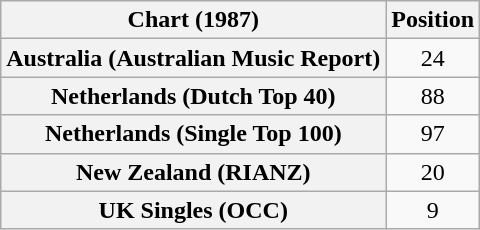<table class="wikitable sortable plainrowheaders" style="text-align:center">
<tr>
<th scope="col">Chart (1987)</th>
<th scope="col">Position</th>
</tr>
<tr>
<th scope="row">Australia (Australian Music Report)</th>
<td>24</td>
</tr>
<tr>
<th scope="row">Netherlands (Dutch Top 40)</th>
<td>88</td>
</tr>
<tr>
<th scope="row">Netherlands (Single Top 100)</th>
<td>97</td>
</tr>
<tr>
<th scope="row">New Zealand (RIANZ)</th>
<td>20</td>
</tr>
<tr>
<th scope="row">UK Singles (OCC)</th>
<td>9</td>
</tr>
</table>
